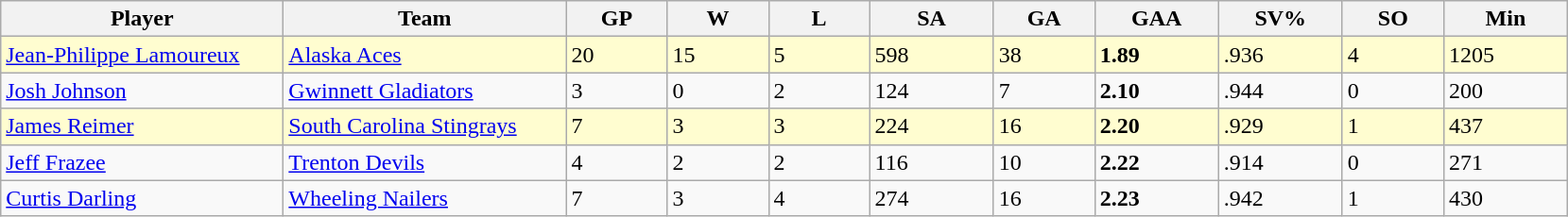<table class="wikitable sortable">
<tr>
<th style="width:12em">Player</th>
<th style="width:12em">Team</th>
<th style="width:4em">GP</th>
<th style="width:4em">W</th>
<th style="width:4em">L</th>
<th style="width:5em">SA</th>
<th style="width:4em">GA</th>
<th style="width:5em">GAA</th>
<th style="width:5em">SV%</th>
<th style="width:4em">SO</th>
<th style="width:5em">Min</th>
</tr>
<tr bgcolor=#FFFDD0>
<td><a href='#'>Jean-Philippe Lamoureux</a></td>
<td><a href='#'>Alaska Aces</a></td>
<td>20</td>
<td>15</td>
<td>5</td>
<td>598</td>
<td>38</td>
<td><strong>1.89</strong></td>
<td>.936</td>
<td>4</td>
<td>1205</td>
</tr>
<tr>
<td><a href='#'>Josh Johnson</a></td>
<td><a href='#'>Gwinnett Gladiators</a></td>
<td>3</td>
<td>0</td>
<td>2</td>
<td>124</td>
<td>7</td>
<td><strong>2.10</strong></td>
<td>.944</td>
<td>0</td>
<td>200</td>
</tr>
<tr bgcolor=#FFFDD0>
<td><a href='#'>James Reimer</a></td>
<td><a href='#'>South Carolina Stingrays</a></td>
<td>7</td>
<td>3</td>
<td>3</td>
<td>224</td>
<td>16</td>
<td><strong>2.20</strong></td>
<td>.929</td>
<td>1</td>
<td>437</td>
</tr>
<tr>
<td><a href='#'>Jeff Frazee</a></td>
<td><a href='#'>Trenton Devils</a></td>
<td>4</td>
<td>2</td>
<td>2</td>
<td>116</td>
<td>10</td>
<td><strong>2.22</strong></td>
<td>.914</td>
<td>0</td>
<td>271</td>
</tr>
<tr>
<td><a href='#'>Curtis Darling</a></td>
<td><a href='#'>Wheeling Nailers</a></td>
<td>7</td>
<td>3</td>
<td>4</td>
<td>274</td>
<td>16</td>
<td><strong>2.23</strong></td>
<td>.942</td>
<td>1</td>
<td>430</td>
</tr>
</table>
